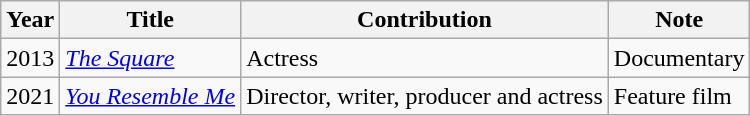<table class="wikitable sortable">
<tr>
<th>Year</th>
<th>Title</th>
<th>Contribution</th>
<th>Note</th>
</tr>
<tr>
<td>2013</td>
<td><em><a href='#'>The Square</a></em></td>
<td>Actress</td>
<td>Documentary</td>
</tr>
<tr>
<td>2021</td>
<td><em><a href='#'>You Resemble Me</a></em></td>
<td>Director, writer, producer and actress</td>
<td>Feature film</td>
</tr>
</table>
